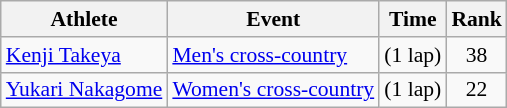<table class=wikitable style="font-size:90%">
<tr>
<th>Athlete</th>
<th>Event</th>
<th>Time</th>
<th>Rank</th>
</tr>
<tr align=center>
<td align=left><a href='#'>Kenji Takeya</a></td>
<td align=left><a href='#'>Men's cross-country</a></td>
<td> (1 lap)</td>
<td>38</td>
</tr>
<tr align=center>
<td align=left><a href='#'>Yukari Nakagome</a></td>
<td align=left><a href='#'>Women's cross-country</a></td>
<td> (1 lap)</td>
<td>22</td>
</tr>
</table>
